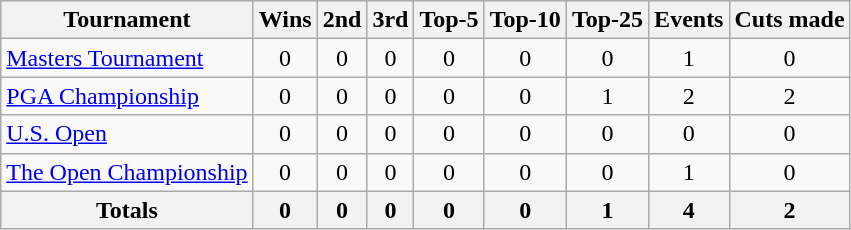<table class=wikitable style=text-align:center>
<tr>
<th>Tournament</th>
<th>Wins</th>
<th>2nd</th>
<th>3rd</th>
<th>Top-5</th>
<th>Top-10</th>
<th>Top-25</th>
<th>Events</th>
<th>Cuts made</th>
</tr>
<tr>
<td align=left><a href='#'>Masters Tournament</a></td>
<td>0</td>
<td>0</td>
<td>0</td>
<td>0</td>
<td>0</td>
<td>0</td>
<td>1</td>
<td>0</td>
</tr>
<tr>
<td align=left><a href='#'>PGA Championship</a></td>
<td>0</td>
<td>0</td>
<td>0</td>
<td>0</td>
<td>0</td>
<td>1</td>
<td>2</td>
<td>2</td>
</tr>
<tr>
<td align=left><a href='#'>U.S. Open</a></td>
<td>0</td>
<td>0</td>
<td>0</td>
<td>0</td>
<td>0</td>
<td>0</td>
<td>0</td>
<td>0</td>
</tr>
<tr>
<td align=left><a href='#'>The Open Championship</a></td>
<td>0</td>
<td>0</td>
<td>0</td>
<td>0</td>
<td>0</td>
<td>0</td>
<td>1</td>
<td>0</td>
</tr>
<tr>
<th>Totals</th>
<th>0</th>
<th>0</th>
<th>0</th>
<th>0</th>
<th>0</th>
<th>1</th>
<th>4</th>
<th>2</th>
</tr>
</table>
